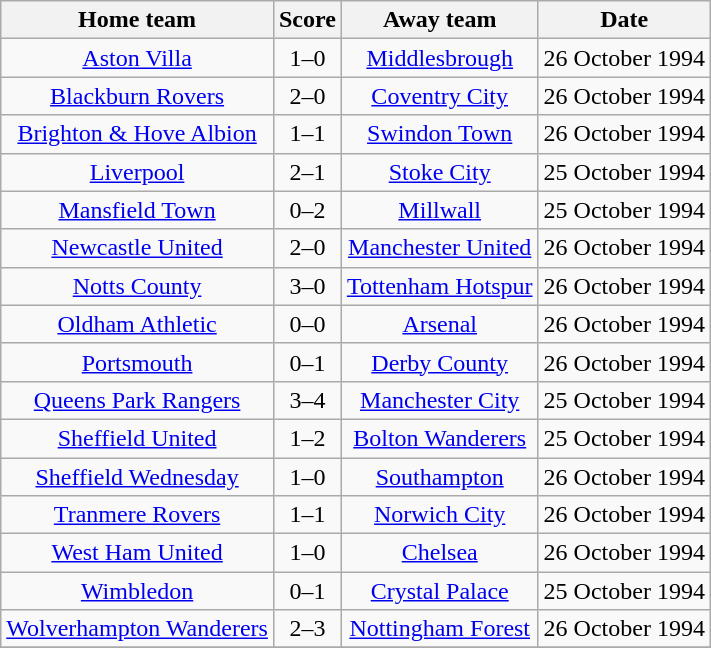<table class="wikitable" style="text-align: center">
<tr>
<th>Home team</th>
<th>Score</th>
<th>Away team</th>
<th>Date</th>
</tr>
<tr>
<td><a href='#'>Aston Villa</a></td>
<td>1–0</td>
<td><a href='#'>Middlesbrough</a></td>
<td>26 October 1994</td>
</tr>
<tr>
<td><a href='#'>Blackburn Rovers</a></td>
<td>2–0</td>
<td><a href='#'>Coventry City</a></td>
<td>26 October 1994</td>
</tr>
<tr>
<td><a href='#'>Brighton & Hove Albion</a></td>
<td>1–1</td>
<td><a href='#'>Swindon Town</a></td>
<td>26 October 1994</td>
</tr>
<tr>
<td><a href='#'>Liverpool</a></td>
<td>2–1</td>
<td><a href='#'>Stoke City</a></td>
<td>25 October 1994</td>
</tr>
<tr>
<td><a href='#'>Mansfield Town</a></td>
<td>0–2</td>
<td><a href='#'>Millwall</a></td>
<td>25 October 1994</td>
</tr>
<tr>
<td><a href='#'>Newcastle United</a></td>
<td>2–0</td>
<td><a href='#'>Manchester United</a></td>
<td>26 October 1994</td>
</tr>
<tr>
<td><a href='#'>Notts County</a></td>
<td>3–0</td>
<td><a href='#'>Tottenham Hotspur</a></td>
<td>26 October 1994</td>
</tr>
<tr>
<td><a href='#'>Oldham Athletic</a></td>
<td>0–0</td>
<td><a href='#'>Arsenal</a></td>
<td>26 October 1994</td>
</tr>
<tr>
<td><a href='#'>Portsmouth</a></td>
<td>0–1</td>
<td><a href='#'>Derby County</a></td>
<td>26 October 1994</td>
</tr>
<tr>
<td><a href='#'>Queens Park Rangers</a></td>
<td>3–4</td>
<td><a href='#'>Manchester City</a></td>
<td>25 October 1994</td>
</tr>
<tr>
<td><a href='#'>Sheffield United</a></td>
<td>1–2</td>
<td><a href='#'>Bolton Wanderers</a></td>
<td>25 October 1994</td>
</tr>
<tr>
<td><a href='#'>Sheffield Wednesday</a></td>
<td>1–0</td>
<td><a href='#'>Southampton</a></td>
<td>26 October 1994</td>
</tr>
<tr>
<td><a href='#'>Tranmere Rovers</a></td>
<td>1–1</td>
<td><a href='#'>Norwich City</a></td>
<td>26 October 1994</td>
</tr>
<tr>
<td><a href='#'>West Ham United</a></td>
<td>1–0</td>
<td><a href='#'>Chelsea</a></td>
<td>26 October 1994</td>
</tr>
<tr>
<td><a href='#'>Wimbledon</a></td>
<td>0–1</td>
<td><a href='#'>Crystal Palace</a></td>
<td>25 October 1994</td>
</tr>
<tr>
<td><a href='#'>Wolverhampton Wanderers</a></td>
<td>2–3</td>
<td><a href='#'>Nottingham Forest</a></td>
<td>26 October 1994</td>
</tr>
<tr>
</tr>
</table>
